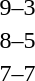<table style="text-align:center">
<tr>
<th width=200></th>
<th width=100></th>
<th width=200></th>
</tr>
<tr>
<td align=right><strong></strong></td>
<td>9–3</td>
<td align=left></td>
</tr>
<tr>
<td align=right><strong></strong></td>
<td>8–5</td>
<td align=left></td>
</tr>
<tr>
<td align=right><strong></strong></td>
<td>7–7</td>
<td align=left><strong></strong></td>
</tr>
</table>
